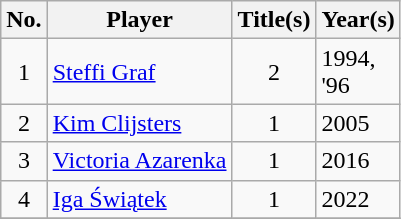<table class="wikitable nowrap sortable">
<tr>
<th>No.</th>
<th>Player</th>
<th>Title(s)</th>
<th width=40>Year(s)</th>
</tr>
<tr>
<td align="center">1</td>
<td> <a href='#'>Steffi Graf</a></td>
<td align="center">2</td>
<td>1994, '96</td>
</tr>
<tr>
<td align="center">2</td>
<td> <a href='#'>Kim Clijsters</a></td>
<td align="center">1</td>
<td>2005</td>
</tr>
<tr>
<td align="center">3</td>
<td> <a href='#'>Victoria Azarenka</a></td>
<td align="center">1</td>
<td>2016</td>
</tr>
<tr>
<td align="center">4</td>
<td> <a href='#'>Iga Świątek</a></td>
<td align="center">1</td>
<td>2022</td>
</tr>
<tr>
</tr>
</table>
